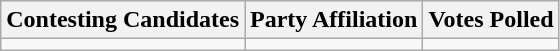<table class="wikitable sortable">
<tr>
<th>Contesting Candidates</th>
<th>Party Affiliation</th>
<th>Votes Polled</th>
</tr>
<tr>
<td></td>
<td></td>
<td></td>
</tr>
</table>
